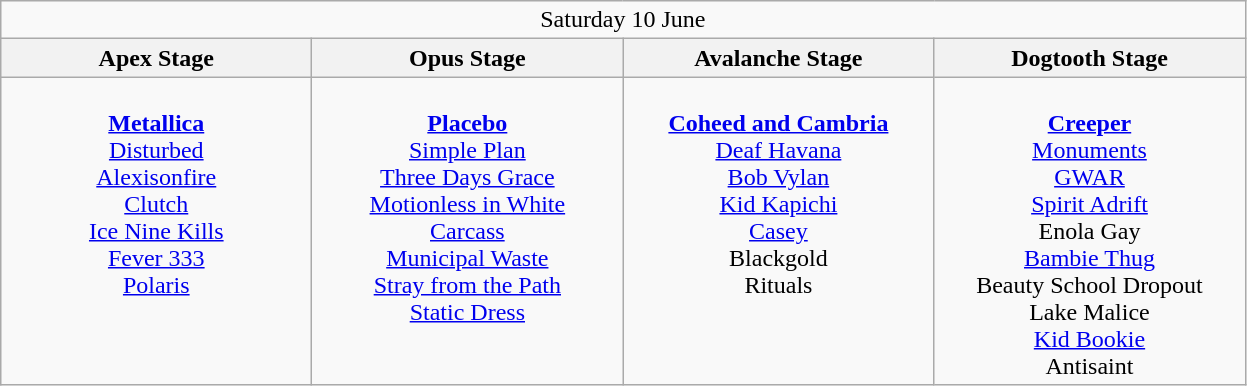<table class="wikitable">
<tr>
<td colspan="4" style="text-align:center;">Saturday 10 June</td>
</tr>
<tr>
<th>Apex Stage</th>
<th>Opus Stage</th>
<th>Avalanche Stage</th>
<th>Dogtooth Stage</th>
</tr>
<tr>
<td style="text-align:center; vertical-align:top; width:200px;"><br><strong><a href='#'>Metallica</a></strong> <br>
<a href='#'>Disturbed</a> <br>
<a href='#'>Alexisonfire</a> <br>
<a href='#'>Clutch</a> <br>
<a href='#'>Ice Nine Kills</a> <br>
<a href='#'>Fever 333</a> <br>
<a href='#'>Polaris</a> <br></td>
<td style="text-align:center; vertical-align:top; width:200px;"><br><strong><a href='#'>Placebo</a></strong> <br>
<a href='#'>Simple Plan</a> <br>
<a href='#'>Three Days Grace</a> <br>
<a href='#'>Motionless in White</a> <br>
<a href='#'>Carcass</a> <br>
<a href='#'>Municipal Waste</a> <br>
<a href='#'>Stray from the Path</a> <br>
<a href='#'>Static Dress</a> <br></td>
<td style="text-align:center; vertical-align:top; width:200px;"><br><strong><a href='#'>Coheed and Cambria</a></strong> <br>
<a href='#'>Deaf Havana</a> <br>
<a href='#'>Bob Vylan</a> <br>
<a href='#'>Kid Kapichi</a> <br>
<a href='#'>Casey</a> <br>
Blackgold <br>
Rituals <br></td>
<td style="text-align:center; vertical-align:top; width:200px;"><br><strong><a href='#'>Creeper</a></strong><br>
<a href='#'>Monuments</a><br>
<a href='#'>GWAR</a> <br>
<a href='#'>Spirit Adrift</a> <br>
Enola Gay <br>
<a href='#'>Bambie Thug</a> <br>
Beauty School Dropout <br>
Lake Malice <br>
<a href='#'>Kid Bookie</a> <br>
Antisaint <br></td>
</tr>
</table>
